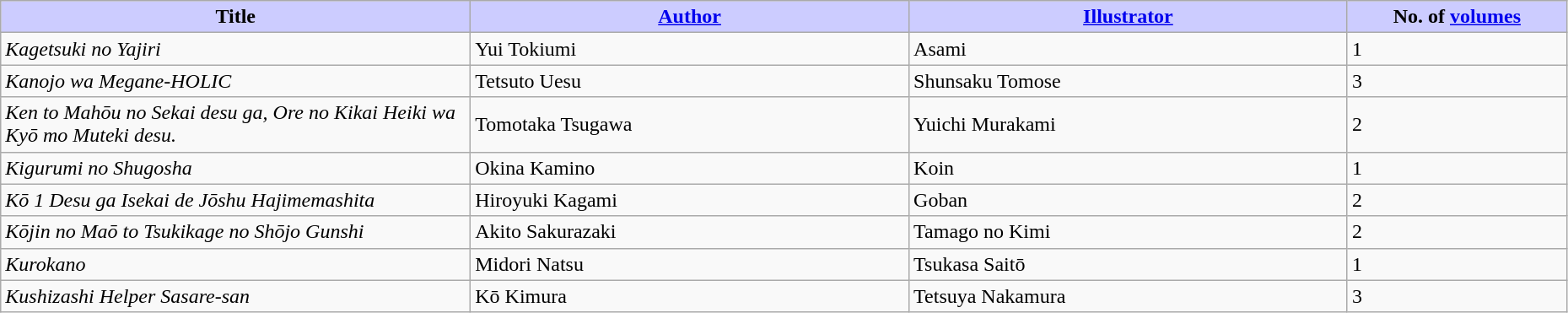<table class="wikitable" style="width: 98%;">
<tr>
<th width=30% style="background:#ccf;">Title</th>
<th width=28% style="background:#ccf;"><a href='#'>Author</a></th>
<th width=28% style="background:#ccf;"><a href='#'>Illustrator</a></th>
<th width=14% style="background:#ccf;">No. of <a href='#'>volumes</a></th>
</tr>
<tr>
<td><em>Kagetsuki no Yajiri</em></td>
<td>Yui Tokiumi</td>
<td>Asami</td>
<td>1</td>
</tr>
<tr>
<td><em>Kanojo wa Megane-HOLIC</em></td>
<td>Tetsuto Uesu</td>
<td>Shunsaku Tomose</td>
<td>3</td>
</tr>
<tr>
<td><em>Ken to Mahōu no Sekai desu ga, Ore no Kikai Heiki wa Kyō mo Muteki desu.</em></td>
<td>Tomotaka Tsugawa</td>
<td>Yuichi Murakami</td>
<td>2</td>
</tr>
<tr>
<td><em>Kigurumi no Shugosha</em></td>
<td>Okina Kamino</td>
<td>Koin</td>
<td>1</td>
</tr>
<tr>
<td><em>Kō 1 Desu ga Isekai de Jōshu Hajimemashita</em></td>
<td>Hiroyuki Kagami</td>
<td>Goban</td>
<td>2</td>
</tr>
<tr>
<td><em>Kōjin no Maō to Tsukikage no Shōjo Gunshi</em></td>
<td>Akito Sakurazaki</td>
<td>Tamago no Kimi</td>
<td>2</td>
</tr>
<tr>
<td><em>Kurokano</em></td>
<td>Midori Natsu</td>
<td>Tsukasa Saitō</td>
<td>1</td>
</tr>
<tr>
<td><em>Kushizashi Helper Sasare-san</em></td>
<td>Kō Kimura</td>
<td>Tetsuya Nakamura</td>
<td>3</td>
</tr>
</table>
